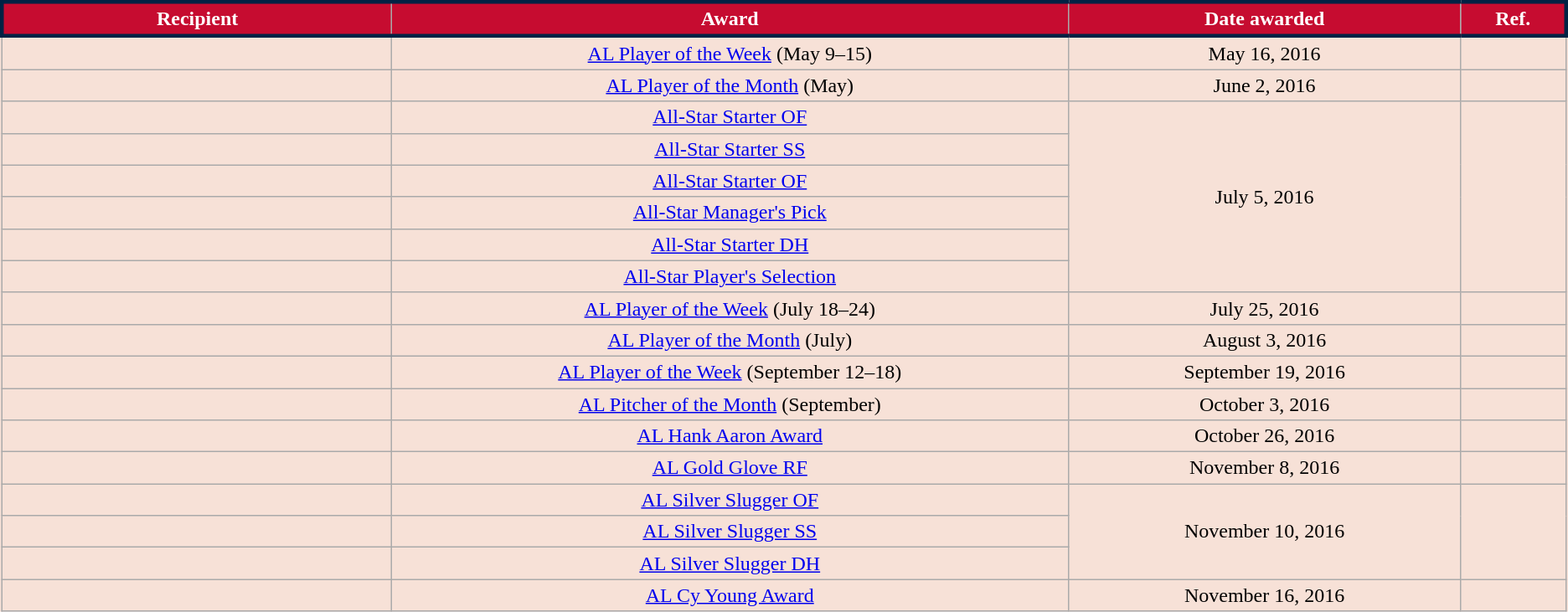<table class="wikitable" style="text-align:center; background:#f7e1d7;">
<tr>
<th style="background:#c60c30; color:#FFF; border-top: 3px solid #024; border-bottom: 3px solid #024; border-left: 3px solid #024;" width="5%">Recipient</th>
<th style="background:#c60c30; color:#FFF; border-top: 3px solid #024; border-bottom: 3px solid #024;" width="9%">Award</th>
<th style="background:#c60c30; color:#FFF; border-top: 3px solid #024; border-bottom: 3px solid #024;" width="5%">Date awarded</th>
<th style="background:#c60c30; color:#FFF; border-top: 3px solid #024; border-bottom: 3px solid #024; border-right: 3px solid #024;" width="1%" class="unsortable">Ref.</th>
</tr>
<tr>
<td></td>
<td><a href='#'>AL Player of the Week</a> (May 9–15)</td>
<td>May 16, 2016</td>
<td></td>
</tr>
<tr>
<td></td>
<td><a href='#'>AL Player of the Month</a> (May)</td>
<td>June 2, 2016</td>
<td></td>
</tr>
<tr>
<td></td>
<td><a href='#'>All-Star Starter OF</a></td>
<td rowspan=6>July 5, 2016</td>
<td rowspan=6></td>
</tr>
<tr>
<td></td>
<td><a href='#'>All-Star Starter SS</a></td>
</tr>
<tr>
<td></td>
<td><a href='#'>All-Star Starter OF</a></td>
</tr>
<tr>
<td></td>
<td><a href='#'>All-Star Manager's Pick</a></td>
</tr>
<tr>
<td></td>
<td><a href='#'>All-Star Starter DH</a></td>
</tr>
<tr>
<td></td>
<td><a href='#'>All-Star Player's Selection</a></td>
</tr>
<tr>
<td></td>
<td><a href='#'>AL Player of the Week</a> (July 18–24)</td>
<td>July 25, 2016</td>
<td></td>
</tr>
<tr>
<td></td>
<td><a href='#'>AL Player of the Month</a> (July)</td>
<td>August 3, 2016</td>
<td></td>
</tr>
<tr>
<td></td>
<td><a href='#'>AL Player of the Week</a> (September 12–18)</td>
<td>September 19, 2016</td>
<td></td>
</tr>
<tr>
<td></td>
<td><a href='#'>AL Pitcher of the Month</a> (September)</td>
<td>October 3, 2016</td>
<td></td>
</tr>
<tr>
<td></td>
<td><a href='#'>AL Hank Aaron Award</a></td>
<td>October 26, 2016</td>
<td></td>
</tr>
<tr>
<td></td>
<td><a href='#'>AL Gold Glove RF</a></td>
<td>November 8, 2016</td>
<td></td>
</tr>
<tr>
<td></td>
<td><a href='#'>AL Silver Slugger OF</a></td>
<td rowspan=3>November 10, 2016</td>
<td rowspan=3></td>
</tr>
<tr>
<td></td>
<td><a href='#'>AL Silver Slugger SS</a></td>
</tr>
<tr>
<td></td>
<td><a href='#'>AL Silver Slugger DH</a></td>
</tr>
<tr>
<td></td>
<td><a href='#'>AL Cy Young Award</a></td>
<td>November 16, 2016</td>
<td></td>
</tr>
</table>
